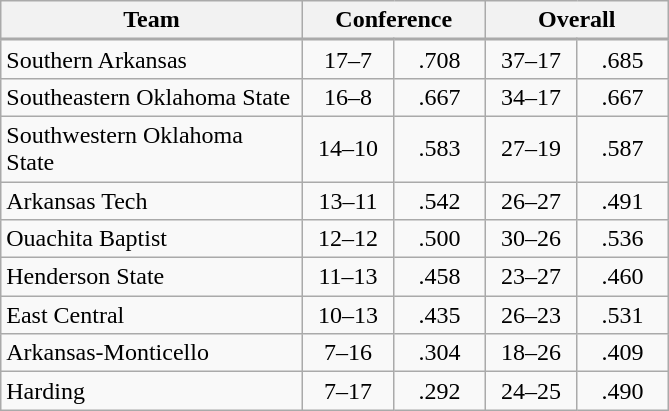<table class="wikitable" style="text-align:center">
<tr>
<th>Team</th>
<th colspan=2>Conference</th>
<th colspan=2>Overall</th>
</tr>
<tr height=0>
<td style="padding:0" width=200></td>
<td style="padding:0" width=60></td>
<td style="padding:0" width=60></td>
<td style="padding:0" width=60></td>
<td style="padding:0" width=60></td>
</tr>
<tr>
<td align=left>Southern Arkansas</td>
<td>17–7</td>
<td>.708</td>
<td>37–17</td>
<td>.685</td>
</tr>
<tr>
<td align=left>Southeastern Oklahoma State</td>
<td>16–8</td>
<td>.667</td>
<td>34–17</td>
<td>.667</td>
</tr>
<tr>
<td align=left>Southwestern Oklahoma State</td>
<td>14–10</td>
<td>.583</td>
<td>27–19</td>
<td>.587</td>
</tr>
<tr>
<td align=left>Arkansas Tech</td>
<td>13–11</td>
<td>.542</td>
<td>26–27</td>
<td>.491</td>
</tr>
<tr>
<td align=left>Ouachita Baptist</td>
<td>12–12</td>
<td>.500</td>
<td>30–26</td>
<td>.536</td>
</tr>
<tr>
<td align=left>Henderson State</td>
<td>11–13</td>
<td>.458</td>
<td>23–27</td>
<td>.460</td>
</tr>
<tr>
<td align=left>East Central</td>
<td>10–13</td>
<td>.435</td>
<td>26–23</td>
<td>.531</td>
</tr>
<tr>
<td align=left>Arkansas-Monticello</td>
<td>7–16</td>
<td>.304</td>
<td>18–26</td>
<td>.409</td>
</tr>
<tr>
<td align=left>Harding</td>
<td>7–17</td>
<td>.292</td>
<td>24–25</td>
<td>.490</td>
</tr>
</table>
